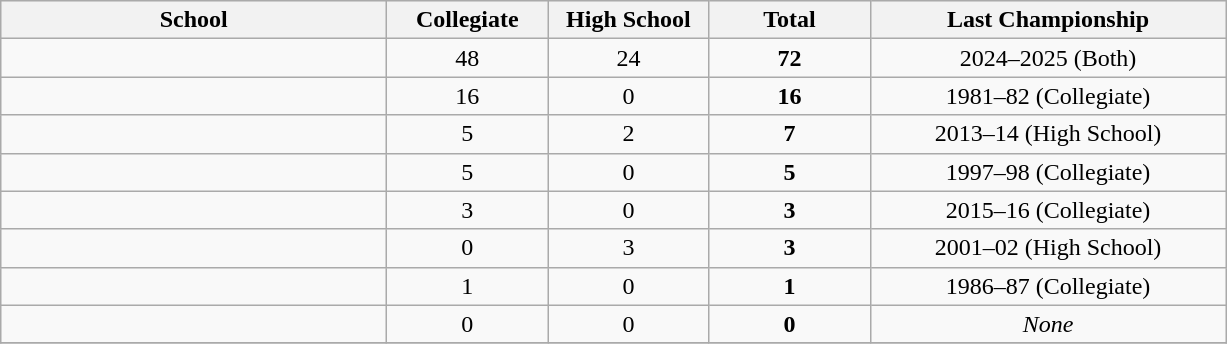<table class="wikitable sortable" style="text-align: center;">
<tr bgcolor="#efefef">
<th width="250px">School</th>
<th width="100px">Collegiate</th>
<th width="100px">High School</th>
<th width="100px">Total</th>
<th width="230px">Last Championship</th>
</tr>
<tr>
<td></td>
<td>48</td>
<td>24</td>
<td><strong>72</strong></td>
<td>2024–2025 (Both)</td>
</tr>
<tr>
<td></td>
<td>16</td>
<td>0</td>
<td><strong>16</strong></td>
<td>1981–82 (Collegiate)</td>
</tr>
<tr>
<td></td>
<td>5</td>
<td>2</td>
<td><strong>7</strong></td>
<td>2013–14 (High School)</td>
</tr>
<tr>
<td></td>
<td>5</td>
<td>0</td>
<td><strong>5</strong></td>
<td>1997–98 (Collegiate)</td>
</tr>
<tr>
<td></td>
<td>3</td>
<td>0</td>
<td><strong>3</strong></td>
<td>2015–16 (Collegiate)</td>
</tr>
<tr>
<td></td>
<td>0</td>
<td>3</td>
<td><strong>3</strong></td>
<td>2001–02 (High School)</td>
</tr>
<tr>
<td></td>
<td>1</td>
<td>0</td>
<td><strong>1</strong></td>
<td>1986–87 (Collegiate)</td>
</tr>
<tr>
<td></td>
<td>0</td>
<td>0</td>
<td><strong>0</strong></td>
<td><em>None</em></td>
</tr>
<tr>
</tr>
</table>
